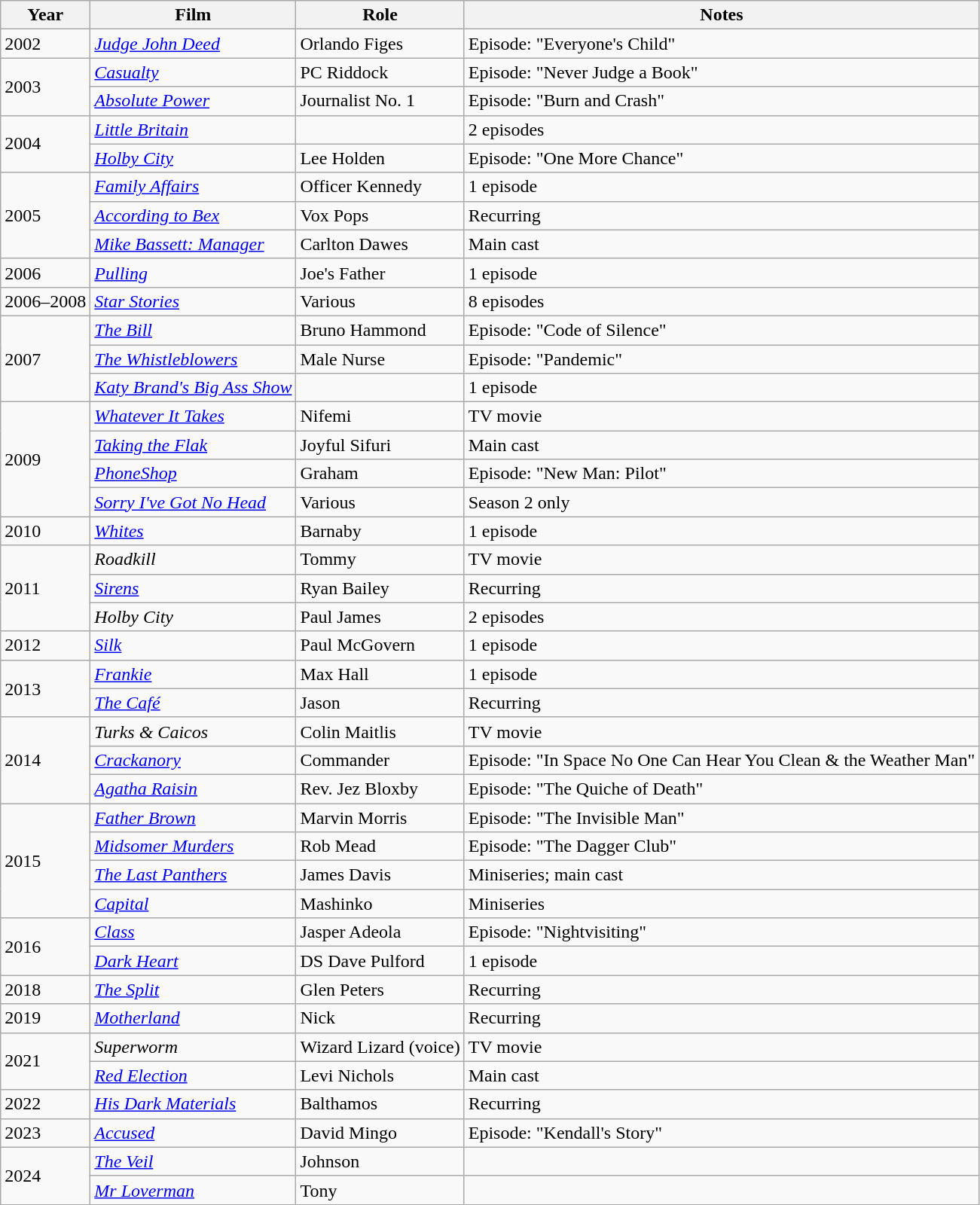<table class = "wikitable sortable">
<tr>
<th>Year</th>
<th>Film</th>
<th>Role</th>
<th>Notes</th>
</tr>
<tr>
<td>2002</td>
<td><em><a href='#'>Judge John Deed</a></em></td>
<td>Orlando Figes</td>
<td>Episode: "Everyone's Child"</td>
</tr>
<tr>
<td rowspan="2">2003</td>
<td><em><a href='#'>Casualty</a></em></td>
<td>PC Riddock</td>
<td>Episode: "Never Judge a Book"</td>
</tr>
<tr>
<td><em><a href='#'>Absolute Power</a></em></td>
<td>Journalist No. 1</td>
<td>Episode: "Burn and Crash"</td>
</tr>
<tr>
<td rowspan="2">2004</td>
<td><em><a href='#'>Little Britain</a></em></td>
<td></td>
<td>2 episodes</td>
</tr>
<tr>
<td><em><a href='#'>Holby City</a></em></td>
<td>Lee Holden</td>
<td>Episode: "One More Chance"</td>
</tr>
<tr>
<td rowspan="3">2005</td>
<td><em><a href='#'>Family Affairs</a></em></td>
<td>Officer Kennedy</td>
<td>1 episode</td>
</tr>
<tr>
<td><em><a href='#'>According to Bex</a></em></td>
<td>Vox Pops</td>
<td>Recurring</td>
</tr>
<tr>
<td><em><a href='#'>Mike Bassett: Manager</a></em></td>
<td>Carlton Dawes</td>
<td>Main cast</td>
</tr>
<tr>
<td>2006</td>
<td><em><a href='#'>Pulling</a></em></td>
<td>Joe's Father</td>
<td>1 episode</td>
</tr>
<tr>
<td>2006–2008</td>
<td><em><a href='#'>Star Stories</a></em></td>
<td>Various</td>
<td>8 episodes</td>
</tr>
<tr>
<td rowspan="3">2007</td>
<td><em><a href='#'>The Bill</a></em></td>
<td>Bruno Hammond</td>
<td>Episode: "Code of Silence"</td>
</tr>
<tr>
<td><em><a href='#'>The Whistleblowers</a></em></td>
<td>Male Nurse</td>
<td>Episode: "Pandemic"</td>
</tr>
<tr>
<td><em><a href='#'>Katy Brand's Big Ass Show</a></em></td>
<td></td>
<td>1 episode</td>
</tr>
<tr>
<td rowspan="4">2009</td>
<td><em><a href='#'>Whatever It Takes</a></em></td>
<td>Nifemi</td>
<td>TV movie</td>
</tr>
<tr>
<td><em><a href='#'>Taking the Flak</a></em></td>
<td>Joyful Sifuri</td>
<td>Main cast</td>
</tr>
<tr>
<td><em><a href='#'>PhoneShop</a></em></td>
<td>Graham</td>
<td>Episode: "New Man: Pilot"</td>
</tr>
<tr>
<td><em><a href='#'>Sorry I've Got No Head</a></em></td>
<td>Various</td>
<td>Season 2 only</td>
</tr>
<tr>
<td>2010</td>
<td><em><a href='#'>Whites</a></em></td>
<td>Barnaby</td>
<td>1 episode</td>
</tr>
<tr>
<td rowspan="3">2011</td>
<td><em>Roadkill</em></td>
<td>Tommy</td>
<td>TV movie</td>
</tr>
<tr>
<td><em><a href='#'>Sirens</a></em></td>
<td>Ryan Bailey</td>
<td>Recurring</td>
</tr>
<tr>
<td><em>Holby City</em></td>
<td>Paul James</td>
<td>2 episodes</td>
</tr>
<tr>
<td>2012</td>
<td><em><a href='#'>Silk</a></em></td>
<td>Paul McGovern</td>
<td>1 episode</td>
</tr>
<tr>
<td rowspan="2">2013</td>
<td><em><a href='#'>Frankie</a></em></td>
<td>Max Hall</td>
<td>1 episode</td>
</tr>
<tr>
<td><em><a href='#'>The Café</a></em></td>
<td>Jason</td>
<td>Recurring</td>
</tr>
<tr>
<td rowspan="3">2014</td>
<td><em>Turks & Caicos</em></td>
<td>Colin Maitlis</td>
<td>TV movie</td>
</tr>
<tr>
<td><em><a href='#'>Crackanory</a></em></td>
<td>Commander</td>
<td>Episode: "In Space No One Can Hear You Clean & the Weather Man"</td>
</tr>
<tr>
<td><em><a href='#'>Agatha Raisin</a></em></td>
<td>Rev. Jez Bloxby</td>
<td>Episode: "The Quiche of Death"</td>
</tr>
<tr>
<td rowspan="4">2015</td>
<td><em><a href='#'>Father Brown</a></em></td>
<td>Marvin Morris</td>
<td>Episode: "The Invisible Man"</td>
</tr>
<tr>
<td><em><a href='#'>Midsomer Murders</a></em></td>
<td>Rob Mead</td>
<td>Episode: "The Dagger Club"</td>
</tr>
<tr>
<td><em><a href='#'>The Last Panthers</a></em></td>
<td>James Davis</td>
<td>Miniseries; main cast</td>
</tr>
<tr>
<td><em><a href='#'>Capital</a></em></td>
<td>Mashinko</td>
<td>Miniseries</td>
</tr>
<tr>
<td rowspan="2">2016</td>
<td><em><a href='#'>Class</a></em></td>
<td>Jasper Adeola</td>
<td>Episode: "Nightvisiting"</td>
</tr>
<tr>
<td><em><a href='#'>Dark Heart</a></em></td>
<td>DS Dave Pulford</td>
<td>1 episode</td>
</tr>
<tr>
<td>2018</td>
<td><em><a href='#'>The Split</a></em></td>
<td>Glen Peters</td>
<td>Recurring</td>
</tr>
<tr>
<td>2019</td>
<td><em><a href='#'>Motherland</a></em></td>
<td>Nick</td>
<td>Recurring</td>
</tr>
<tr>
<td rowspan="2">2021</td>
<td><em> Superworm</em></td>
<td>Wizard Lizard (voice)</td>
<td>TV movie</td>
</tr>
<tr>
<td><em><a href='#'>Red Election</a></em></td>
<td>Levi Nichols</td>
<td>Main cast</td>
</tr>
<tr>
<td>2022</td>
<td><a href='#'><em>His Dark Materials</em></a></td>
<td>Balthamos</td>
<td>Recurring</td>
</tr>
<tr>
<td>2023</td>
<td><em><a href='#'>Accused</a></em></td>
<td>David Mingo</td>
<td>Episode: "Kendall's Story"</td>
</tr>
<tr>
<td rowspan="2">2024</td>
<td><em><a href='#'> The Veil</a></em></td>
<td>Johnson</td>
<td></td>
</tr>
<tr>
<td><em><a href='#'> Mr Loverman</a></em></td>
<td>Tony</td>
<td></td>
</tr>
</table>
